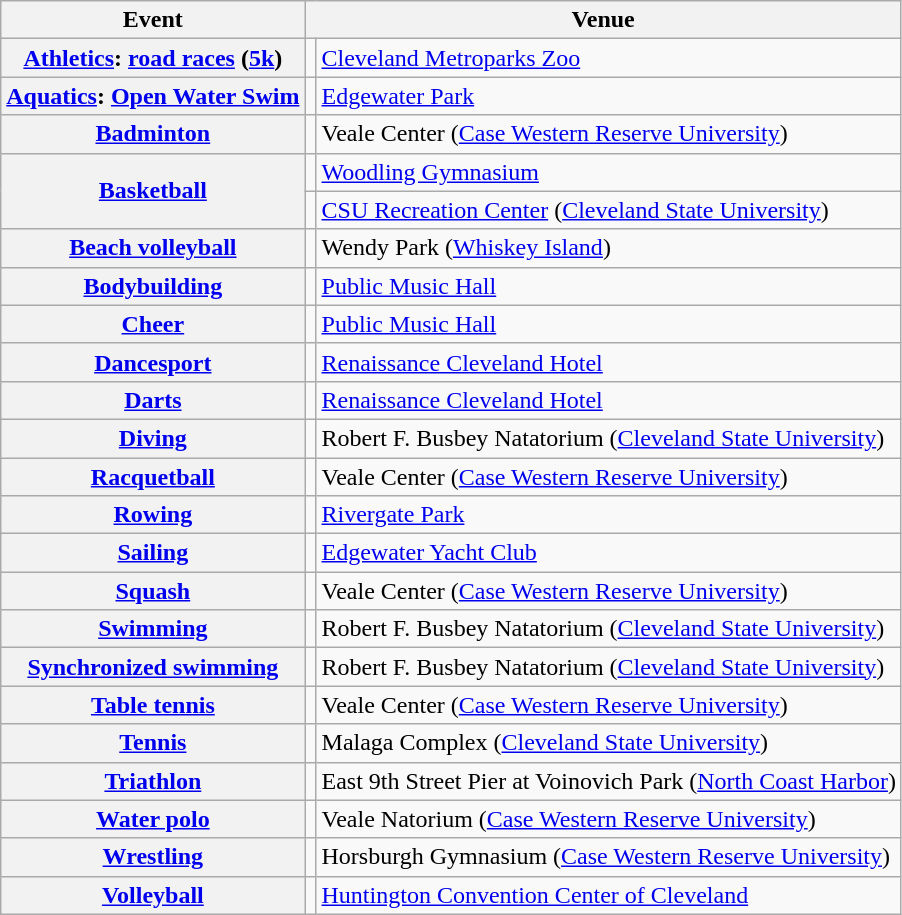<table class="wikitable">
<tr>
<th>Event</th>
<th Colspan=2>Venue</th>
</tr>
<tr>
<th><a href='#'>Athletics</a>: <a href='#'>road races</a> (<a href='#'>5k</a>)</th>
<td></td>
<td><a href='#'>Cleveland Metroparks Zoo</a></td>
</tr>
<tr>
<th><a href='#'>Aquatics</a>: <a href='#'>Open Water Swim</a></th>
<td></td>
<td><a href='#'>Edgewater Park</a></td>
</tr>
<tr>
<th><a href='#'>Badminton</a></th>
<td></td>
<td>Veale Center (<a href='#'>Case Western Reserve University</a>)</td>
</tr>
<tr>
<th rowspan=2><a href='#'>Basketball</a></th>
<td></td>
<td><a href='#'>Woodling Gymnasium</a></td>
</tr>
<tr>
<td></td>
<td><a href='#'>CSU Recreation Center</a> (<a href='#'>Cleveland State University</a>)</td>
</tr>
<tr>
<th><a href='#'>Beach volleyball</a></th>
<td></td>
<td>Wendy Park (<a href='#'>Whiskey Island</a>)</td>
</tr>
<tr>
<th><a href='#'>Bodybuilding</a></th>
<td></td>
<td><a href='#'>Public Music Hall</a></td>
</tr>
<tr>
<th><a href='#'>Cheer</a></th>
<td></td>
<td><a href='#'>Public Music Hall</a></td>
</tr>
<tr>
<th><a href='#'>Dancesport</a></th>
<td></td>
<td><a href='#'>Renaissance Cleveland Hotel</a></td>
</tr>
<tr>
<th><a href='#'>Darts</a></th>
<td></td>
<td><a href='#'>Renaissance Cleveland Hotel</a></td>
</tr>
<tr>
<th><a href='#'>Diving</a></th>
<td></td>
<td>Robert F. Busbey Natatorium (<a href='#'>Cleveland State University</a>)</td>
</tr>
<tr>
<th><a href='#'>Racquetball</a></th>
<td></td>
<td>Veale Center (<a href='#'>Case Western Reserve University</a>)</td>
</tr>
<tr>
<th><a href='#'>Rowing</a></th>
<td></td>
<td><a href='#'>Rivergate Park</a></td>
</tr>
<tr>
<th><a href='#'>Sailing</a></th>
<td></td>
<td><a href='#'>Edgewater Yacht Club</a></td>
</tr>
<tr>
<th><a href='#'>Squash</a></th>
<td></td>
<td>Veale Center (<a href='#'>Case Western Reserve University</a>)</td>
</tr>
<tr>
<th><a href='#'>Swimming</a></th>
<td></td>
<td>Robert F. Busbey Natatorium (<a href='#'>Cleveland State University</a>)</td>
</tr>
<tr>
<th><a href='#'>Synchronized swimming</a></th>
<td></td>
<td>Robert F. Busbey Natatorium (<a href='#'>Cleveland State University</a>)</td>
</tr>
<tr>
<th><a href='#'>Table tennis</a></th>
<td></td>
<td>Veale Center (<a href='#'>Case Western Reserve University</a>)</td>
</tr>
<tr>
<th><a href='#'>Tennis</a></th>
<td></td>
<td>Malaga Complex (<a href='#'>Cleveland State University</a>)</td>
</tr>
<tr>
<th><a href='#'>Triathlon</a></th>
<td></td>
<td>East 9th Street Pier at Voinovich Park (<a href='#'>North Coast Harbor</a>)</td>
</tr>
<tr>
<th><a href='#'>Water polo</a></th>
<td></td>
<td>Veale Natorium (<a href='#'>Case Western Reserve University</a>)</td>
</tr>
<tr>
<th><a href='#'>Wrestling</a></th>
<td></td>
<td>Horsburgh Gymnasium (<a href='#'>Case Western Reserve University</a>)</td>
</tr>
<tr>
<th><a href='#'>Volleyball</a></th>
<td></td>
<td><a href='#'>Huntington Convention Center of Cleveland</a></td>
</tr>
</table>
